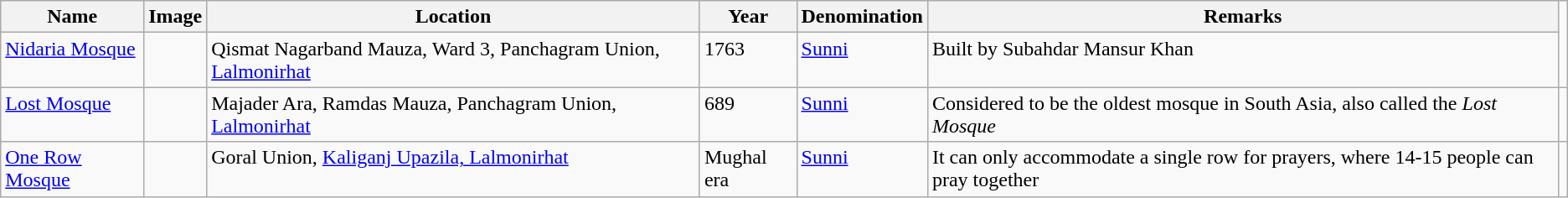<table class="wikitable sortable">
<tr>
<th>Name</th>
<th align=center class=unsortable>Image</th>
<th>Location</th>
<th>Year</th>
<th>Denomination</th>
<th align=left class=unsortable>Remarks</th>
</tr>
<tr valign=top>
<td><a href='#'>Nidaria Mosque</a></td>
<td></td>
<td>Qismat Nagarband Mauza, Ward 3, Panchagram Union, <a href='#'>Lalmonirhat</a></td>
<td>1763</td>
<td><a href='#'>Sunni</a></td>
<td>Built by Subahdar Mansur Khan</td>
</tr>
<tr valign=top>
<td><a href='#'>Lost Mosque </a></td>
<td></td>
<td>Majader Ara, Ramdas Mauza, Panchagram Union, <a href='#'>Lalmonirhat</a></td>
<td>689</td>
<td><a href='#'>Sunni</a></td>
<td>Considered to be the oldest mosque in South Asia, also called the <em>Lost Mosque</em></td>
<td></td>
</tr>
<tr valign=top>
<td><a href='#'>One Row Mosque</a></td>
<td></td>
<td>Goral Union, <a href='#'>Kaliganj Upazila, Lalmonirhat</a></td>
<td>Mughal era</td>
<td><a href='#'>Sunni</a></td>
<td>It can only accommodate a single row for prayers, where 14-15 people can pray together</td>
</tr>
</table>
